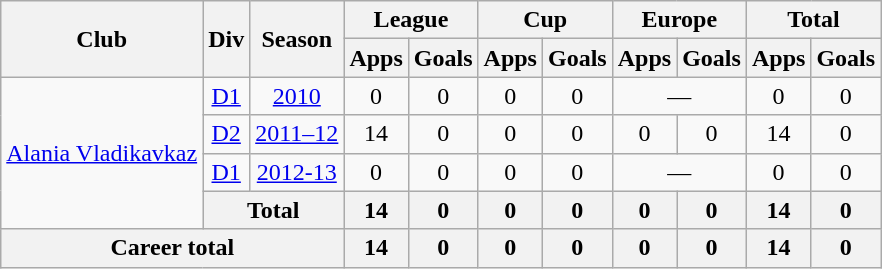<table class="wikitable" style="text-align: center;">
<tr>
<th rowspan="2">Club</th>
<th rowspan="2">Div</th>
<th rowspan="2">Season</th>
<th colspan="2">League</th>
<th colspan="2">Cup</th>
<th colspan="2">Europe</th>
<th colspan="2">Total</th>
</tr>
<tr>
<th>Apps</th>
<th>Goals</th>
<th>Apps</th>
<th>Goals</th>
<th>Apps</th>
<th>Goals</th>
<th>Apps</th>
<th>Goals</th>
</tr>
<tr>
<td rowspan="4" valign="center"> <a href='#'>Alania Vladikavkaz</a></td>
<td rowspan="1"><a href='#'>D1</a></td>
<td><a href='#'>2010</a></td>
<td>0</td>
<td>0</td>
<td>0</td>
<td>0</td>
<td colspan="2">—</td>
<td>0</td>
<td>0</td>
</tr>
<tr>
<td rowspan="1"><a href='#'>D2</a></td>
<td><a href='#'>2011–12</a></td>
<td>14</td>
<td>0</td>
<td>0</td>
<td>0</td>
<td>0</td>
<td>0</td>
<td>14</td>
<td>0</td>
</tr>
<tr>
<td rowspan="1"><a href='#'>D1</a></td>
<td><a href='#'>2012-13</a></td>
<td>0</td>
<td>0</td>
<td>0</td>
<td>0</td>
<td colspan="2">—</td>
<td>0</td>
<td>0</td>
</tr>
<tr>
<th colspan="2">Total</th>
<th>14</th>
<th>0</th>
<th>0</th>
<th>0</th>
<th>0</th>
<th>0</th>
<th>14</th>
<th>0</th>
</tr>
<tr>
<th colspan="3">Career total</th>
<th>14</th>
<th>0</th>
<th>0</th>
<th>0</th>
<th>0</th>
<th>0</th>
<th>14</th>
<th>0</th>
</tr>
</table>
